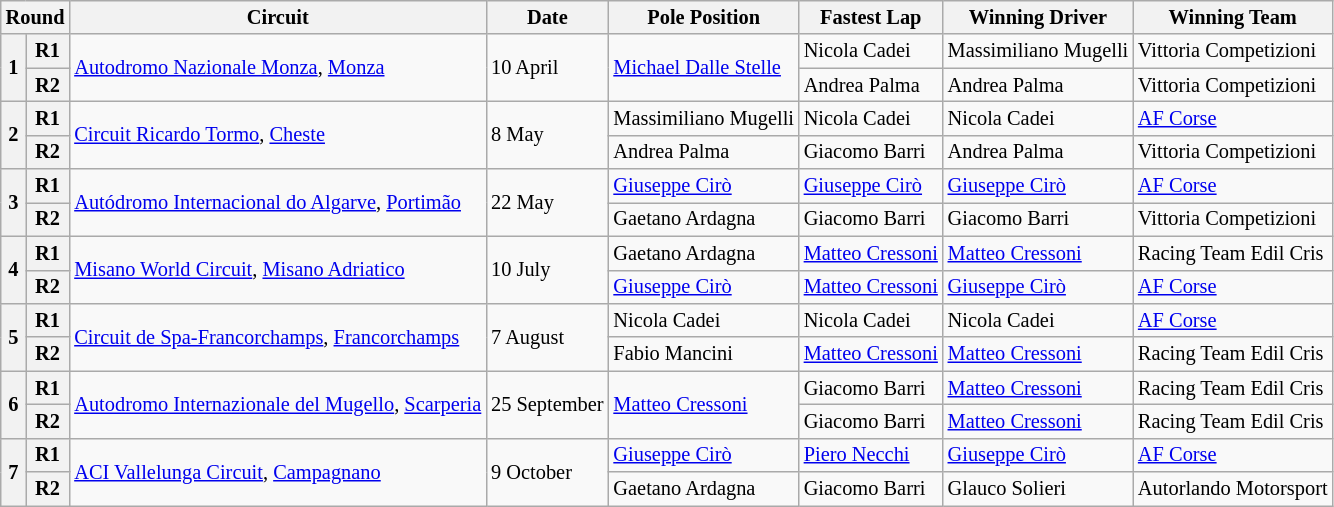<table class="wikitable" style="font-size: 85%">
<tr>
<th colspan=2>Round</th>
<th>Circuit</th>
<th>Date</th>
<th>Pole Position</th>
<th>Fastest Lap</th>
<th>Winning Driver</th>
<th>Winning Team</th>
</tr>
<tr>
<th rowspan=2>1</th>
<th>R1</th>
<td rowspan=2> <a href='#'>Autodromo Nazionale Monza</a>, <a href='#'>Monza</a></td>
<td rowspan=2>10 April</td>
<td rowspan=2> <a href='#'>Michael Dalle Stelle</a></td>
<td> Nicola Cadei</td>
<td> Massimiliano Mugelli</td>
<td> Vittoria Competizioni</td>
</tr>
<tr>
<th>R2</th>
<td> Andrea Palma</td>
<td> Andrea Palma</td>
<td> Vittoria Competizioni</td>
</tr>
<tr>
<th rowspan=2>2</th>
<th>R1</th>
<td rowspan=2> <a href='#'>Circuit Ricardo Tormo</a>, <a href='#'>Cheste</a></td>
<td rowspan=2>8 May</td>
<td> Massimiliano Mugelli</td>
<td> Nicola Cadei</td>
<td> Nicola Cadei</td>
<td> <a href='#'>AF Corse</a></td>
</tr>
<tr>
<th>R2</th>
<td> Andrea Palma</td>
<td> Giacomo Barri</td>
<td> Andrea Palma</td>
<td> Vittoria Competizioni</td>
</tr>
<tr>
<th rowspan=2>3</th>
<th>R1</th>
<td rowspan=2> <a href='#'>Autódromo Internacional do Algarve</a>, <a href='#'>Portimão</a></td>
<td rowspan=2>22 May</td>
<td> <a href='#'>Giuseppe Cirò</a></td>
<td> <a href='#'>Giuseppe Cirò</a></td>
<td> <a href='#'>Giuseppe Cirò</a></td>
<td> <a href='#'>AF Corse</a></td>
</tr>
<tr>
<th>R2</th>
<td> Gaetano Ardagna</td>
<td> Giacomo Barri</td>
<td> Giacomo Barri</td>
<td> Vittoria Competizioni</td>
</tr>
<tr>
<th rowspan=2>4</th>
<th>R1</th>
<td rowspan=2> <a href='#'>Misano World Circuit</a>, <a href='#'>Misano Adriatico</a></td>
<td rowspan=2>10 July</td>
<td> Gaetano Ardagna</td>
<td> <a href='#'>Matteo Cressoni</a></td>
<td> <a href='#'>Matteo Cressoni</a></td>
<td> Racing Team Edil Cris</td>
</tr>
<tr>
<th>R2</th>
<td> <a href='#'>Giuseppe Cirò</a></td>
<td> <a href='#'>Matteo Cressoni</a></td>
<td> <a href='#'>Giuseppe Cirò</a></td>
<td> <a href='#'>AF Corse</a></td>
</tr>
<tr>
<th rowspan=2>5</th>
<th>R1</th>
<td rowspan=2> <a href='#'>Circuit de Spa-Francorchamps</a>, <a href='#'>Francorchamps</a></td>
<td rowspan=2>7 August</td>
<td> Nicola Cadei</td>
<td> Nicola Cadei</td>
<td> Nicola Cadei</td>
<td> <a href='#'>AF Corse</a></td>
</tr>
<tr>
<th>R2</th>
<td> Fabio Mancini</td>
<td> <a href='#'>Matteo Cressoni</a></td>
<td> <a href='#'>Matteo Cressoni</a></td>
<td> Racing Team Edil Cris</td>
</tr>
<tr>
<th rowspan=2>6</th>
<th>R1</th>
<td rowspan=2> <a href='#'>Autodromo Internazionale del Mugello</a>, <a href='#'>Scarperia</a></td>
<td rowspan=2>25 September</td>
<td rowspan=2> <a href='#'>Matteo Cressoni</a></td>
<td> Giacomo Barri</td>
<td> <a href='#'>Matteo Cressoni</a></td>
<td> Racing Team Edil Cris</td>
</tr>
<tr>
<th>R2</th>
<td> Giacomo Barri</td>
<td> <a href='#'>Matteo Cressoni</a></td>
<td> Racing Team Edil Cris</td>
</tr>
<tr>
<th rowspan=2>7</th>
<th>R1</th>
<td rowspan=2> <a href='#'>ACI Vallelunga Circuit</a>, <a href='#'>Campagnano</a></td>
<td rowspan=2>9 October</td>
<td> <a href='#'>Giuseppe Cirò</a></td>
<td> <a href='#'>Piero Necchi</a></td>
<td> <a href='#'>Giuseppe Cirò</a></td>
<td> <a href='#'>AF Corse</a></td>
</tr>
<tr>
<th>R2</th>
<td> Gaetano Ardagna</td>
<td> Giacomo Barri</td>
<td> Glauco Solieri</td>
<td> Autorlando Motorsport</td>
</tr>
</table>
